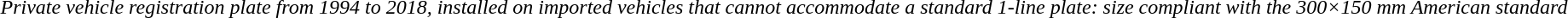<table>
<tr>
<td><em>Private vehicle registration plate from 1994 to 2018, installed on imported vehicles that cannot accommodate a standard 1-line plate: size compliant with the 300×150 mm American standard</em></td>
</tr>
<tr>
<td><br></td>
</tr>
</table>
